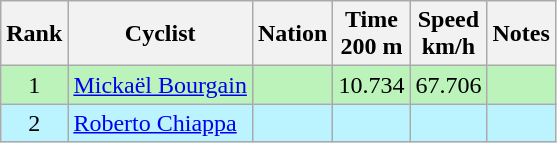<table class="wikitable sortable" style="text-align:center;">
<tr>
<th>Rank</th>
<th>Cyclist</th>
<th>Nation</th>
<th>Time<br>200 m</th>
<th>Speed<br>km/h</th>
<th>Notes</th>
</tr>
<tr bgcolor=bbf3bb>
<td>1</td>
<td align=left><a href='#'>Mickaël Bourgain</a></td>
<td align=left></td>
<td>10.734</td>
<td>67.706</td>
<td></td>
</tr>
<tr bgcolor=bbf3ff>
<td>2</td>
<td align=left><a href='#'>Roberto Chiappa</a></td>
<td align=left></td>
<td></td>
<td></td>
<td></td>
</tr>
</table>
